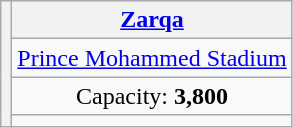<table class="wikitable" style="text-align:center">
<tr>
<th rowspan="4"></th>
<th><a href='#'>Zarqa</a></th>
</tr>
<tr>
<td><a href='#'>Prince Mohammed Stadium</a></td>
</tr>
<tr>
<td>Capacity: <strong>3,800</strong></td>
</tr>
<tr>
<td></td>
</tr>
</table>
